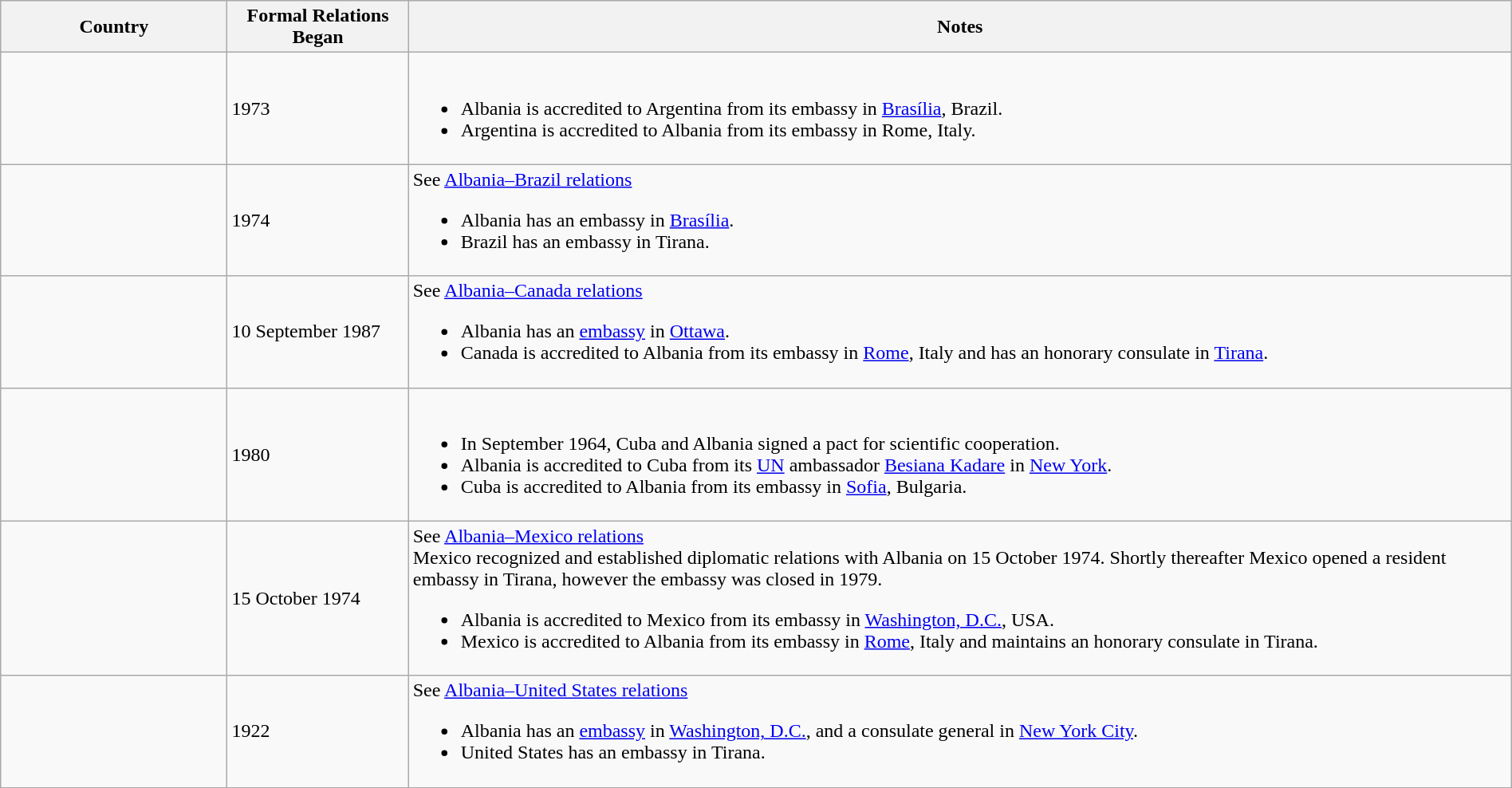<table class="wikitable sortable" border="1" style="width:100%; margin:auto;">
<tr>
<th width="15%">Country</th>
<th width="12%">Formal Relations Began</th>
<th>Notes</th>
</tr>
<tr -valign="top">
<td></td>
<td>1973</td>
<td><br><ul><li>Albania is accredited to Argentina from its embassy in <a href='#'>Brasília</a>, Brazil.</li><li>Argentina is accredited to Albania from its embassy in Rome, Italy.</li></ul></td>
</tr>
<tr -valign="top">
<td></td>
<td>1974 </td>
<td>See <a href='#'>Albania–Brazil relations</a><br><ul><li>Albania has an embassy in <a href='#'>Brasília</a>.</li><li>Brazil has an embassy in Tirana.</li></ul></td>
</tr>
<tr -valign="top">
<td></td>
<td>10 September 1987</td>
<td>See <a href='#'>Albania–Canada relations</a><br><ul><li>Albania has an <a href='#'>embassy</a> in <a href='#'>Ottawa</a>.</li><li>Canada is accredited to Albania from its embassy in <a href='#'>Rome</a>, Italy and has an honorary consulate in <a href='#'>Tirana</a>.</li></ul></td>
</tr>
<tr>
<td></td>
<td>1980</td>
<td><br><ul><li>In September 1964, Cuba and Albania signed a pact for scientific cooperation.</li><li>Albania is accredited to Cuba from its <a href='#'>UN</a> ambassador <a href='#'>Besiana Kadare</a> in <a href='#'>New York</a>.</li><li>Cuba is accredited to Albania from its embassy in <a href='#'>Sofia</a>, Bulgaria.</li></ul></td>
</tr>
<tr -valign="top">
<td></td>
<td>15 October 1974</td>
<td>See <a href='#'>Albania–Mexico relations</a><br>Mexico recognized and established diplomatic relations with Albania on 15 October 1974. Shortly thereafter Mexico opened a resident embassy in Tirana, however the embassy was closed in 1979.<ul><li>Albania is accredited to Mexico from its embassy in <a href='#'>Washington, D.C.</a>, USA.</li><li>Mexico is accredited to Albania from its embassy in <a href='#'>Rome</a>, Italy and maintains an honorary consulate in Tirana.</li></ul></td>
</tr>
<tr -valign="top">
<td></td>
<td>1922</td>
<td>See <a href='#'>Albania–United States relations</a><br><ul><li>Albania has an <a href='#'>embassy</a> in <a href='#'>Washington, D.C.</a>, and a consulate general in <a href='#'>New York City</a>.</li><li>United States has an embassy in Tirana.</li></ul></td>
</tr>
</table>
